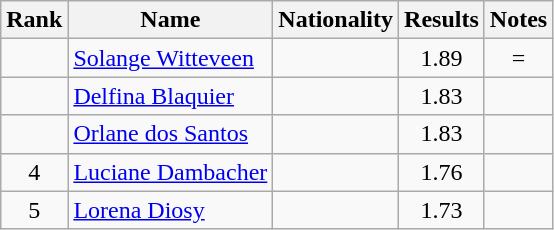<table class="wikitable sortable" style="text-align:center">
<tr>
<th>Rank</th>
<th>Name</th>
<th>Nationality</th>
<th>Results</th>
<th>Notes</th>
</tr>
<tr>
<td></td>
<td align=left><a href='#'>Solange Witteveen</a></td>
<td align=left></td>
<td>1.89</td>
<td>=</td>
</tr>
<tr>
<td></td>
<td align=left><a href='#'>Delfina Blaquier</a></td>
<td align=left></td>
<td>1.83</td>
<td></td>
</tr>
<tr>
<td></td>
<td align=left><a href='#'>Orlane dos Santos</a></td>
<td align=left></td>
<td>1.83</td>
<td></td>
</tr>
<tr>
<td>4</td>
<td align=left><a href='#'>Luciane Dambacher</a></td>
<td align=left></td>
<td>1.76</td>
<td></td>
</tr>
<tr>
<td>5</td>
<td align=left><a href='#'>Lorena Diosy</a></td>
<td align=left></td>
<td>1.73</td>
<td></td>
</tr>
</table>
